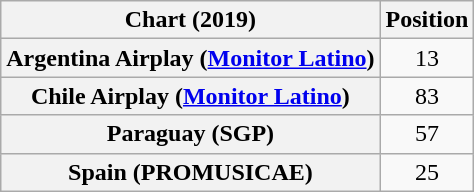<table class="wikitable sortable plainrowheaders" style="text-align:center">
<tr>
<th scope="col">Chart (2019)</th>
<th scope="col">Position</th>
</tr>
<tr>
<th scope="row">Argentina Airplay (<a href='#'>Monitor Latino</a>)</th>
<td>13</td>
</tr>
<tr>
<th scope="row">Chile Airplay (<a href='#'>Monitor Latino</a>)</th>
<td>83</td>
</tr>
<tr>
<th scope="row">Paraguay (SGP)</th>
<td>57</td>
</tr>
<tr>
<th scope="row">Spain (PROMUSICAE)</th>
<td>25</td>
</tr>
</table>
